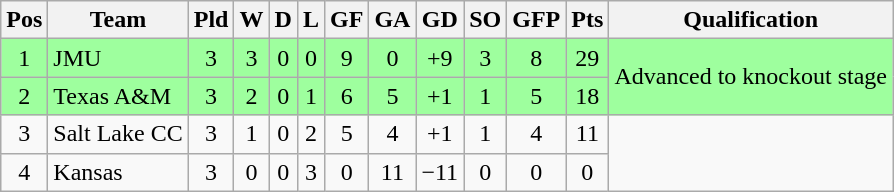<table class="wikitable" style="text-align:center"; margin: 1em auto">
<tr>
<th>Pos</th>
<th>Team</th>
<th>Pld</th>
<th>W</th>
<th>D</th>
<th>L</th>
<th>GF</th>
<th>GA</th>
<th>GD</th>
<th>SO</th>
<th>GFP</th>
<th>Pts</th>
<th>Qualification</th>
</tr>
<tr bgcolor="#9eff9e">
<td>1</td>
<td style="text-align:left">JMU</td>
<td>3</td>
<td>3</td>
<td>0</td>
<td>0</td>
<td>9</td>
<td>0</td>
<td>+9</td>
<td>3</td>
<td>8</td>
<td>29</td>
<td rowspan="2">Advanced to knockout stage</td>
</tr>
<tr bgcolor="#9eff9e">
<td>2</td>
<td style="text-align:left">Texas A&M</td>
<td>3</td>
<td>2</td>
<td>0</td>
<td>1</td>
<td>6</td>
<td>5</td>
<td>+1</td>
<td>1</td>
<td>5</td>
<td>18</td>
</tr>
<tr>
<td>3</td>
<td style="text-align:left">Salt Lake CC</td>
<td>3</td>
<td>1</td>
<td>0</td>
<td>2</td>
<td>5</td>
<td>4</td>
<td>+1</td>
<td>1</td>
<td>4</td>
<td>11</td>
<td rowspan="2"></td>
</tr>
<tr>
<td>4</td>
<td style="text-align:left">Kansas</td>
<td>3</td>
<td>0</td>
<td>0</td>
<td>3</td>
<td>0</td>
<td>11</td>
<td>−11</td>
<td>0</td>
<td>0</td>
<td>0</td>
</tr>
</table>
